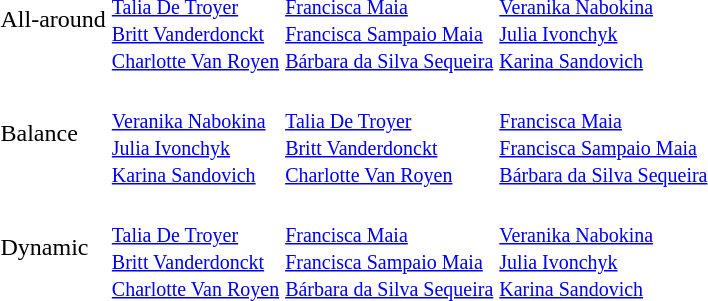<table>
<tr>
<td>All-around<br></td>
<td><br><small><a href='#'>Talia De Troyer</a><br><a href='#'>Britt Vanderdonckt</a><br><a href='#'>Charlotte Van Royen</a></small></td>
<td><br><small><a href='#'>Francisca Maia</a><br><a href='#'>Francisca Sampaio Maia</a><br><a href='#'>Bárbara da Silva Sequeira</a></small></td>
<td><br><small><a href='#'>Veranika Nabokina</a><br><a href='#'>Julia Ivonchyk</a><br><a href='#'>Karina Sandovich</a></small></td>
</tr>
<tr>
<td>Balance<br></td>
<td><br><small><a href='#'>Veranika Nabokina</a><br><a href='#'>Julia Ivonchyk</a><br><a href='#'>Karina Sandovich</a></small></td>
<td><br><small><a href='#'>Talia De Troyer</a><br><a href='#'>Britt Vanderdonckt</a><br><a href='#'>Charlotte Van Royen</a></small></td>
<td><br><small><a href='#'>Francisca Maia</a><br><a href='#'>Francisca Sampaio Maia</a><br><a href='#'>Bárbara da Silva Sequeira</a></small></td>
</tr>
<tr>
<td>Dynamic<br></td>
<td><br><small><a href='#'>Talia De Troyer</a><br><a href='#'>Britt Vanderdonckt</a><br><a href='#'>Charlotte Van Royen</a></small></td>
<td><br><small><a href='#'>Francisca Maia</a><br><a href='#'>Francisca Sampaio Maia</a><br><a href='#'>Bárbara da Silva Sequeira</a></small></td>
<td><br><small><a href='#'>Veranika Nabokina</a><br><a href='#'>Julia Ivonchyk</a><br><a href='#'>Karina Sandovich</a></small></td>
</tr>
</table>
